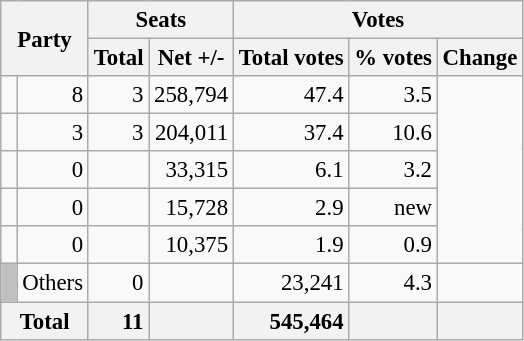<table class="wikitable" style="text-align:right; font-size:95%;">
<tr>
<th colspan="2" rowspan="2">Party</th>
<th colspan="2">Seats</th>
<th colspan="3">Votes</th>
</tr>
<tr>
<th>Total</th>
<th>Net +/-</th>
<th>Total votes</th>
<th>% votes</th>
<th>Change</th>
</tr>
<tr>
<td></td>
<td>8</td>
<td>3</td>
<td>258,794</td>
<td>47.4</td>
<td>3.5</td>
</tr>
<tr>
<td></td>
<td>3</td>
<td>3</td>
<td>204,011</td>
<td>37.4</td>
<td>10.6</td>
</tr>
<tr>
<td></td>
<td>0</td>
<td></td>
<td>33,315</td>
<td>6.1</td>
<td>3.2</td>
</tr>
<tr>
<td></td>
<td>0</td>
<td></td>
<td>15,728</td>
<td>2.9</td>
<td>new</td>
</tr>
<tr>
<td></td>
<td>0</td>
<td></td>
<td>10,375</td>
<td>1.9</td>
<td>0.9</td>
</tr>
<tr>
<td style="background:silver;"> </td>
<td align=left>Others</td>
<td>0</td>
<td></td>
<td>23,241</td>
<td>4.3</td>
<td></td>
</tr>
<tr>
<th colspan="2" style="background:#f2f2f2">Total</th>
<td style="background:#f2f2f2;"><strong>11</strong></td>
<td style="background:#f2f2f2;"></td>
<td style="background:#f2f2f2;"><strong>545,464</strong></td>
<td style="background:#f2f2f2;"></td>
<td style="background:#f2f2f2;"></td>
</tr>
</table>
